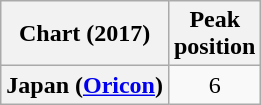<table class="wikitable sortable plainrowheaders" style="text-align:center;">
<tr>
<th scope="col">Chart (2017)</th>
<th scope="col">Peak<br>position</th>
</tr>
<tr>
<th scope="row">Japan (<a href='#'>Oricon</a>)</th>
<td>6</td>
</tr>
</table>
